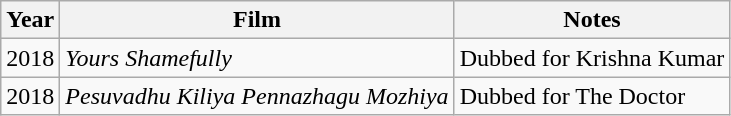<table class="wikitable sortable">
<tr>
<th>Year</th>
<th>Film</th>
<th>Notes</th>
</tr>
<tr>
<td>2018</td>
<td><em>Yours Shamefully</em></td>
<td>Dubbed for Krishna Kumar</td>
</tr>
<tr>
<td>2018</td>
<td><em>Pesuvadhu Kiliya Pennazhagu Mozhiya</em></td>
<td>Dubbed for The Doctor</td>
</tr>
</table>
